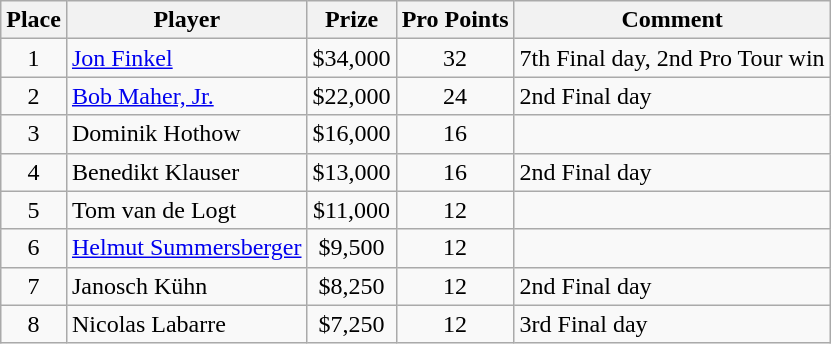<table class="wikitable">
<tr>
<th>Place</th>
<th>Player</th>
<th>Prize</th>
<th>Pro Points</th>
<th>Comment</th>
</tr>
<tr>
<td align=center>1</td>
<td> <a href='#'>Jon Finkel</a></td>
<td align=center>$34,000</td>
<td align=center>32</td>
<td>7th Final day, 2nd Pro Tour win</td>
</tr>
<tr>
<td align=center>2</td>
<td> <a href='#'>Bob Maher, Jr.</a></td>
<td align=center>$22,000</td>
<td align=center>24</td>
<td>2nd Final day</td>
</tr>
<tr>
<td align=center>3</td>
<td> Dominik Hothow</td>
<td align=center>$16,000</td>
<td align=center>16</td>
<td></td>
</tr>
<tr>
<td align=center>4</td>
<td> Benedikt Klauser</td>
<td align=center>$13,000</td>
<td align=center>16</td>
<td>2nd Final day</td>
</tr>
<tr>
<td align=center>5</td>
<td> Tom van de Logt</td>
<td align=center>$11,000</td>
<td align=center>12</td>
<td></td>
</tr>
<tr>
<td align=center>6</td>
<td> <a href='#'>Helmut Summersberger</a></td>
<td align=center>$9,500</td>
<td align=center>12</td>
<td></td>
</tr>
<tr>
<td align=center>7</td>
<td> Janosch Kühn</td>
<td align=center>$8,250</td>
<td align=center>12</td>
<td>2nd Final day</td>
</tr>
<tr>
<td align=center>8</td>
<td> Nicolas Labarre</td>
<td align=center>$7,250</td>
<td align=center>12</td>
<td>3rd Final day</td>
</tr>
</table>
